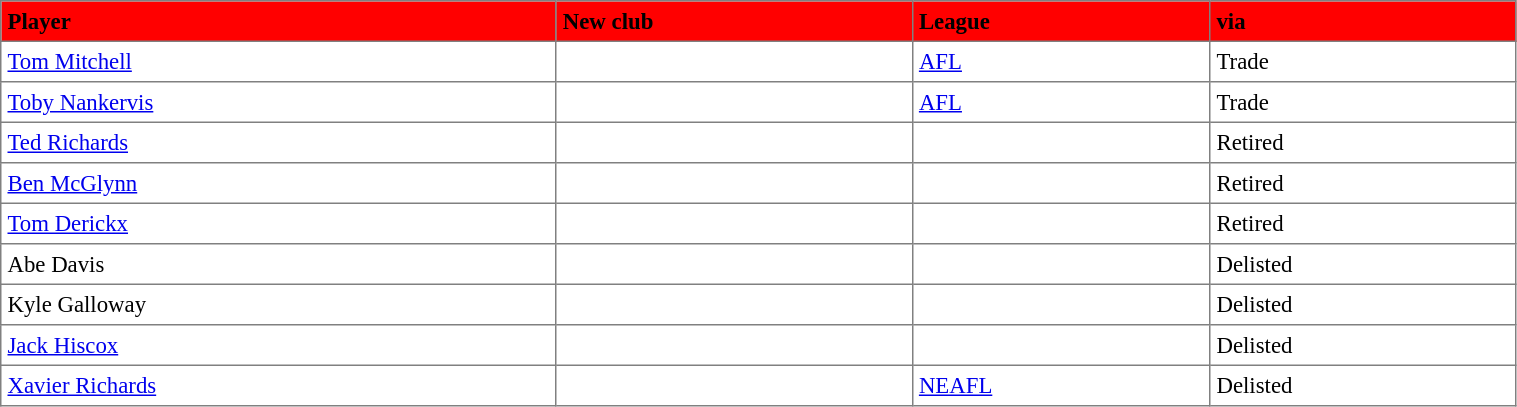<table border="1" cellpadding="4" cellspacing="0"  style="text-align:left; font-size:95%; border-collapse:collapse; width:80%;">
<tr style="background:#FF0000;">
<th><span>Player</span></th>
<th><span>New club</span></th>
<th><span>League</span></th>
<th><span>via</span></th>
</tr>
<tr>
<td> <a href='#'>Tom Mitchell</a></td>
<td></td>
<td><a href='#'>AFL</a></td>
<td>Trade</td>
</tr>
<tr>
<td> <a href='#'>Toby Nankervis</a></td>
<td></td>
<td><a href='#'>AFL</a></td>
<td>Trade</td>
</tr>
<tr>
<td> <a href='#'>Ted Richards</a></td>
<td></td>
<td></td>
<td>Retired</td>
</tr>
<tr>
<td> <a href='#'>Ben McGlynn</a></td>
<td></td>
<td></td>
<td>Retired</td>
</tr>
<tr>
<td> <a href='#'>Tom Derickx</a></td>
<td></td>
<td></td>
<td>Retired</td>
</tr>
<tr>
<td> Abe Davis</td>
<td></td>
<td></td>
<td>Delisted</td>
</tr>
<tr>
<td> Kyle Galloway</td>
<td></td>
<td></td>
<td>Delisted</td>
</tr>
<tr>
<td> <a href='#'>Jack Hiscox</a></td>
<td></td>
<td></td>
<td>Delisted</td>
</tr>
<tr>
<td> <a href='#'>Xavier Richards</a></td>
<td></td>
<td><a href='#'>NEAFL</a></td>
<td>Delisted</td>
</tr>
</table>
